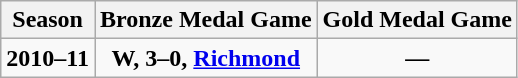<table class="wikitable" style="text-align:center">
<tr>
<th>Season</th>
<th>Bronze Medal Game</th>
<th>Gold Medal Game</th>
</tr>
<tr style="font-weight:bold">
<td>2010–11</td>
<td>W, 3–0, <a href='#'>Richmond</a></td>
<td>—</td>
</tr>
</table>
